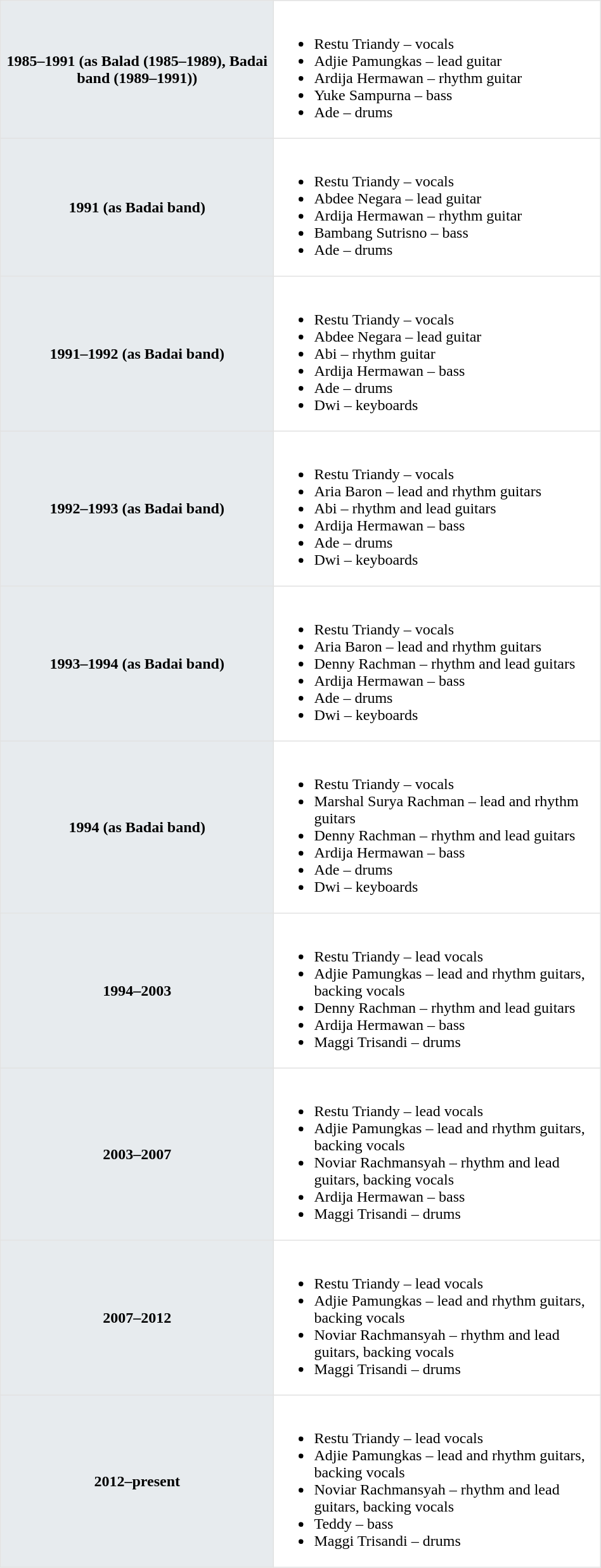<table class="toccolours" border=1 cellpadding=2 cellspacing=0 style="width:50%; margin:0 0 1em 1em; border-collapse:collapse; border:1px solid #E2E2E2;">
<tr>
<th style="background:#e7ebee;">1985–1991 (as Balad (1985–1989), Badai band (1989–1991))</th>
<td><br><ul><li>Restu Triandy – vocals</li><li>Adjie Pamungkas – lead guitar</li><li>Ardija Hermawan – rhythm guitar</li><li>Yuke Sampurna – bass</li><li>Ade – drums</li></ul></td>
</tr>
<tr>
<th style="background:#e7ebee;">1991 (as Badai band)</th>
<td><br><ul><li>Restu Triandy – vocals</li><li>Abdee Negara – lead guitar</li><li>Ardija Hermawan – rhythm guitar</li><li>Bambang Sutrisno – bass</li><li>Ade – drums</li></ul></td>
</tr>
<tr>
<th style="background:#e7ebee;">1991–1992 (as Badai band)</th>
<td><br><ul><li>Restu Triandy – vocals</li><li>Abdee Negara – lead guitar</li><li>Abi – rhythm guitar</li><li>Ardija Hermawan – bass</li><li>Ade – drums</li><li>Dwi – keyboards</li></ul></td>
</tr>
<tr>
<th style="background:#e7ebee;">1992–1993 (as Badai band)</th>
<td><br><ul><li>Restu Triandy – vocals</li><li>Aria Baron – lead and rhythm guitars</li><li>Abi – rhythm and lead guitars</li><li>Ardija Hermawan – bass</li><li>Ade – drums</li><li>Dwi – keyboards</li></ul></td>
</tr>
<tr>
<th style="background:#e7ebee;">1993–1994 (as Badai band)</th>
<td><br><ul><li>Restu Triandy – vocals</li><li>Aria Baron – lead and rhythm guitars</li><li>Denny Rachman – rhythm and lead guitars</li><li>Ardija Hermawan – bass</li><li>Ade – drums</li><li>Dwi – keyboards</li></ul></td>
</tr>
<tr>
<th style="background:#e7ebee;">1994 (as Badai band)</th>
<td><br><ul><li>Restu Triandy – vocals</li><li>Marshal Surya Rachman – lead and rhythm guitars</li><li>Denny Rachman – rhythm and lead guitars</li><li>Ardija Hermawan – bass</li><li>Ade – drums</li><li>Dwi – keyboards</li></ul></td>
</tr>
<tr>
<th style="background:#e7ebee;">1994–2003</th>
<td><br><ul><li>Restu Triandy – lead vocals</li><li>Adjie Pamungkas – lead and rhythm guitars, backing vocals</li><li>Denny Rachman – rhythm and lead guitars</li><li>Ardija Hermawan – bass</li><li>Maggi Trisandi – drums</li></ul></td>
</tr>
<tr>
<th style="background:#e7ebee;">2003–2007</th>
<td><br><ul><li>Restu Triandy – lead vocals</li><li>Adjie Pamungkas – lead and rhythm guitars, backing vocals</li><li>Noviar Rachmansyah – rhythm and lead guitars, backing vocals</li><li>Ardija Hermawan – bass</li><li>Maggi Trisandi – drums</li></ul></td>
</tr>
<tr>
<th style="background:#e7ebee;">2007–2012</th>
<td><br><ul><li>Restu Triandy – lead vocals</li><li>Adjie Pamungkas – lead and rhythm guitars, backing vocals</li><li>Noviar Rachmansyah – rhythm and lead guitars, backing vocals</li><li>Maggi Trisandi – drums</li></ul></td>
</tr>
<tr>
<th style="background:#e7ebee;">2012–present</th>
<td><br><ul><li>Restu Triandy – lead vocals</li><li>Adjie Pamungkas – lead and rhythm guitars, backing vocals</li><li>Noviar Rachmansyah – rhythm and lead guitars, backing vocals</li><li>Teddy – bass</li><li>Maggi Trisandi – drums</li></ul></td>
</tr>
</table>
